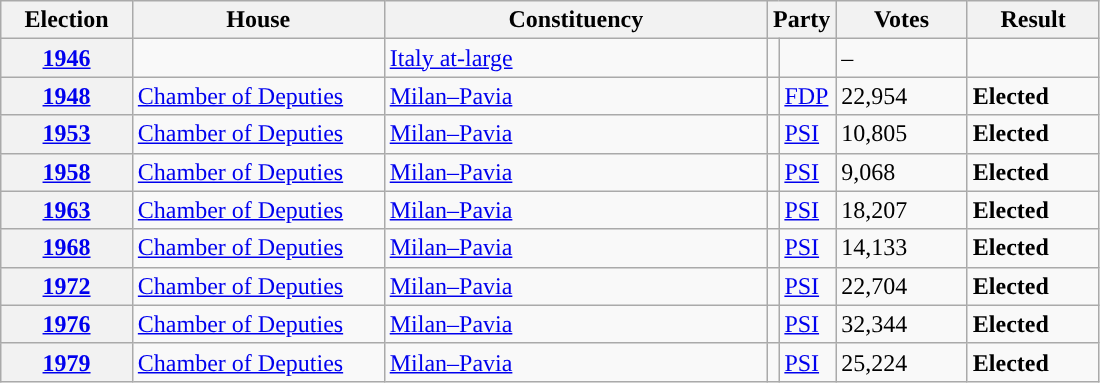<table class=wikitable style="width:58%; border:1px #AAAAFF solid">
<tr>
<th width=12%>Election</th>
<th width=23%>House</th>
<th width=35%>Constituency</th>
<th width=5% colspan="2">Party</th>
<th width=12%>Votes</th>
<th width=12%>Result</th>
</tr>
<tr>
<th><a href='#'>1946</a></th>
<td></td>
<td><a href='#'>Italy at-large</a></td>
<td></td>
<td></td>
<td>–</td>
<td></td>
</tr>
<tr>
<th><a href='#'>1948</a></th>
<td><a href='#'>Chamber of Deputies</a></td>
<td><a href='#'>Milan–Pavia</a></td>
<td></td>
<td><a href='#'>FDP</a></td>
<td>22,954</td>
<td> <strong>Elected</strong></td>
</tr>
<tr>
<th><a href='#'>1953</a></th>
<td><a href='#'>Chamber of Deputies</a></td>
<td><a href='#'>Milan–Pavia</a></td>
<td></td>
<td><a href='#'>PSI</a></td>
<td>10,805</td>
<td> <strong>Elected</strong></td>
</tr>
<tr>
<th><a href='#'>1958</a></th>
<td><a href='#'>Chamber of Deputies</a></td>
<td><a href='#'>Milan–Pavia</a></td>
<td></td>
<td><a href='#'>PSI</a></td>
<td>9,068</td>
<td> <strong>Elected</strong></td>
</tr>
<tr>
<th><a href='#'>1963</a></th>
<td><a href='#'>Chamber of Deputies</a></td>
<td><a href='#'>Milan–Pavia</a></td>
<td></td>
<td><a href='#'>PSI</a></td>
<td>18,207</td>
<td> <strong>Elected</strong></td>
</tr>
<tr>
<th><a href='#'>1968</a></th>
<td><a href='#'>Chamber of Deputies</a></td>
<td><a href='#'>Milan–Pavia</a></td>
<td></td>
<td><a href='#'>PSI</a></td>
<td>14,133</td>
<td> <strong>Elected</strong></td>
</tr>
<tr>
<th><a href='#'>1972</a></th>
<td><a href='#'>Chamber of Deputies</a></td>
<td><a href='#'>Milan–Pavia</a></td>
<td></td>
<td><a href='#'>PSI</a></td>
<td>22,704</td>
<td> <strong>Elected</strong></td>
</tr>
<tr>
<th><a href='#'>1976</a></th>
<td><a href='#'>Chamber of Deputies</a></td>
<td><a href='#'>Milan–Pavia</a></td>
<td></td>
<td><a href='#'>PSI</a></td>
<td>32,344</td>
<td> <strong>Elected</strong></td>
</tr>
<tr>
<th><a href='#'>1979</a></th>
<td><a href='#'>Chamber of Deputies</a></td>
<td><a href='#'>Milan–Pavia</a></td>
<td></td>
<td><a href='#'>PSI</a></td>
<td>25,224</td>
<td> <strong>Elected</strong></td>
</tr>
</table>
